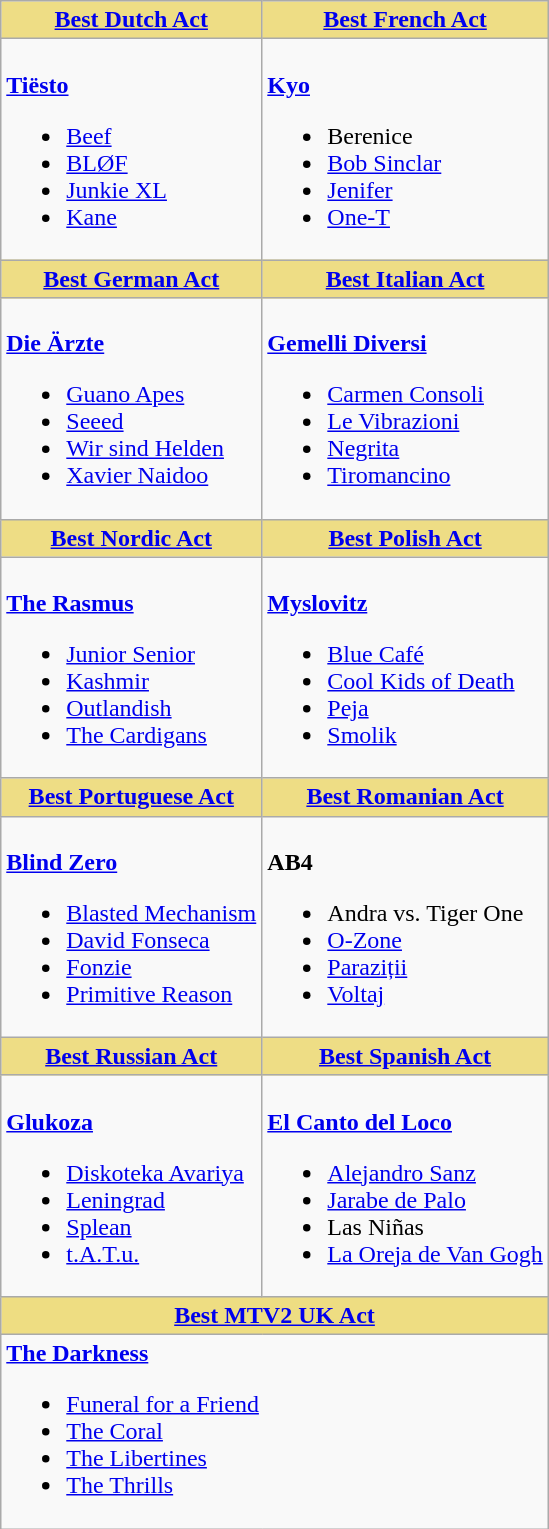<table class=wikitable style="width="100%">
<tr>
<th style="background:#EEDD85; width=50%"><a href='#'>Best Dutch Act</a></th>
<th style="background:#EEDD85; width=50%"><a href='#'>Best French Act</a></th>
</tr>
<tr>
<td valign="top"><br><strong><a href='#'>Tiësto</a></strong><ul><li><a href='#'>Beef</a></li><li><a href='#'>BLØF</a></li><li><a href='#'>Junkie XL</a></li><li><a href='#'>Kane</a></li></ul></td>
<td valign="top"><br><strong><a href='#'>Kyo</a></strong><ul><li>Berenice</li><li><a href='#'>Bob Sinclar</a></li><li><a href='#'>Jenifer</a></li><li><a href='#'>One-T</a></li></ul></td>
</tr>
<tr>
<th style="background:#EEDD85; width=50%"><a href='#'>Best German Act</a></th>
<th style="background:#EEDD85; width=50%"><a href='#'>Best Italian Act</a></th>
</tr>
<tr>
<td valign="top"><br><strong><a href='#'>Die Ärzte</a></strong><ul><li><a href='#'>Guano Apes</a></li><li><a href='#'>Seeed</a></li><li><a href='#'>Wir sind Helden</a></li><li><a href='#'>Xavier Naidoo</a></li></ul></td>
<td valign="top"><br><strong><a href='#'>Gemelli Diversi</a></strong><ul><li><a href='#'>Carmen Consoli</a></li><li><a href='#'>Le Vibrazioni</a></li><li><a href='#'>Negrita</a></li><li><a href='#'>Tiromancino</a></li></ul></td>
</tr>
<tr>
<th style="background:#EEDD85; width=50%"><a href='#'>Best Nordic Act</a></th>
<th style="background:#EEDD85; width=50%"><a href='#'>Best Polish Act</a></th>
</tr>
<tr>
<td valign="top"><br><strong><a href='#'>The Rasmus</a></strong><ul><li><a href='#'>Junior Senior</a></li><li><a href='#'>Kashmir</a></li><li><a href='#'>Outlandish</a></li><li><a href='#'>The Cardigans</a></li></ul></td>
<td valign="top"><br><strong><a href='#'>Myslovitz</a></strong><ul><li><a href='#'>Blue Café</a></li><li><a href='#'>Cool Kids of Death</a></li><li><a href='#'>Peja</a></li><li><a href='#'>Smolik</a></li></ul></td>
</tr>
<tr>
<th style="background:#EEDD85; width=50%"><a href='#'>Best Portuguese Act</a></th>
<th style="background:#EEDD85; width=50%"><a href='#'>Best Romanian Act</a></th>
</tr>
<tr>
<td valign="top"><br><strong><a href='#'>Blind Zero</a></strong><ul><li><a href='#'>Blasted Mechanism</a></li><li><a href='#'>David Fonseca</a></li><li><a href='#'>Fonzie</a></li><li><a href='#'>Primitive Reason</a></li></ul></td>
<td valign="top"><br><strong>AB4</strong><ul><li>Andra vs. Tiger One</li><li><a href='#'>O-Zone</a></li><li><a href='#'>Paraziții</a></li><li><a href='#'>Voltaj</a></li></ul></td>
</tr>
<tr>
<th style="background:#EEDD85; width=50%"><a href='#'>Best Russian Act</a></th>
<th style="background:#EEDD85; width=50%"><a href='#'>Best Spanish Act</a></th>
</tr>
<tr>
<td valign="top"><br><strong><a href='#'>Glukoza</a></strong><ul><li><a href='#'>Diskoteka Avariya</a></li><li><a href='#'>Leningrad</a></li><li><a href='#'>Splean</a></li><li><a href='#'>t.A.T.u.</a></li></ul></td>
<td valign="top"><br><strong><a href='#'>El Canto del Loco</a></strong><ul><li><a href='#'>Alejandro Sanz</a></li><li><a href='#'>Jarabe de Palo</a></li><li>Las Niñas</li><li><a href='#'>La Oreja de Van Gogh</a></li></ul></td>
</tr>
<tr>
<th style="background:#EEDD82; width=50%" colspan="2"><a href='#'>Best MTV2 UK Act</a></th>
</tr>
<tr>
<td colspan="2" style="text-align: left;"><strong><a href='#'>The Darkness</a></strong><br><ul><li><a href='#'>Funeral for a Friend</a></li><li><a href='#'>The Coral</a></li><li><a href='#'>The Libertines</a></li><li><a href='#'>The Thrills</a></li></ul></td>
</tr>
</table>
